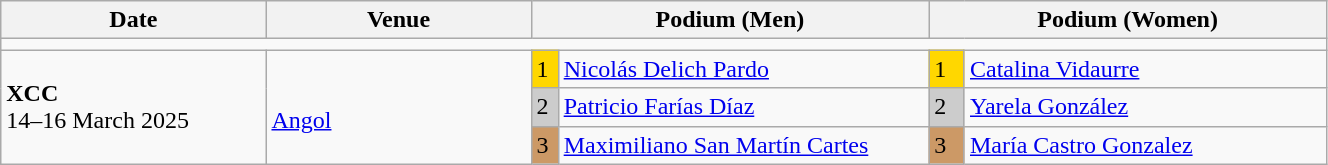<table class="wikitable" width=70%>
<tr>
<th>Date</th>
<th width=20%>Venue</th>
<th colspan=2 width=30%>Podium (Men)</th>
<th colspan=2 width=30%>Podium (Women)</th>
</tr>
<tr>
<td colspan=6></td>
</tr>
<tr>
<td rowspan=3><strong>XCC</strong> <br> 14–16 March 2025</td>
<td rowspan=3><br><a href='#'>Angol</a></td>
<td bgcolor=FFD700>1</td>
<td><a href='#'>Nicolás Delich Pardo</a></td>
<td bgcolor=FFD700>1</td>
<td><a href='#'>Catalina Vidaurre</a></td>
</tr>
<tr>
<td bgcolor=CCCCCC>2</td>
<td><a href='#'>Patricio Farías Díaz</a></td>
<td bgcolor=CCCCCC>2</td>
<td><a href='#'>Yarela González</a></td>
</tr>
<tr>
<td bgcolor=CC9966>3</td>
<td><a href='#'>Maximiliano San Martín Cartes</a></td>
<td bgcolor=CC9966>3</td>
<td><a href='#'>María Castro Gonzalez</a></td>
</tr>
</table>
